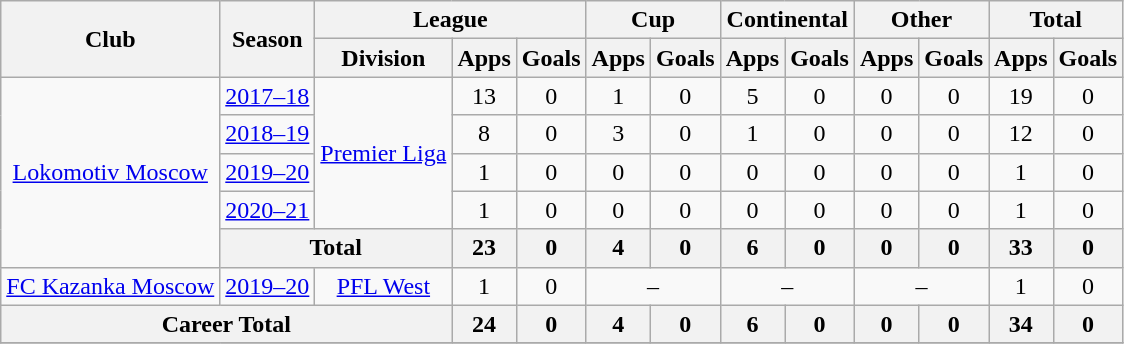<table class="wikitable" style="text-align: center;">
<tr>
<th rowspan=2>Club</th>
<th rowspan=2>Season</th>
<th colspan=3>League</th>
<th colspan=2>Cup</th>
<th colspan=2>Continental</th>
<th colspan=2>Other</th>
<th colspan=2>Total</th>
</tr>
<tr>
<th>Division</th>
<th>Apps</th>
<th>Goals</th>
<th>Apps</th>
<th>Goals</th>
<th>Apps</th>
<th>Goals</th>
<th>Apps</th>
<th>Goals</th>
<th>Apps</th>
<th>Goals</th>
</tr>
<tr>
<td rowspan=5><a href='#'>Lokomotiv Moscow</a></td>
<td><a href='#'>2017–18</a></td>
<td rowspan=4><a href='#'>Premier Liga</a></td>
<td>13</td>
<td>0</td>
<td>1</td>
<td>0</td>
<td>5</td>
<td>0</td>
<td>0</td>
<td>0</td>
<td>19</td>
<td>0</td>
</tr>
<tr>
<td><a href='#'>2018–19</a></td>
<td>8</td>
<td>0</td>
<td>3</td>
<td>0</td>
<td>1</td>
<td>0</td>
<td>0</td>
<td>0</td>
<td>12</td>
<td>0</td>
</tr>
<tr>
<td><a href='#'>2019–20</a></td>
<td>1</td>
<td>0</td>
<td>0</td>
<td>0</td>
<td>0</td>
<td>0</td>
<td>0</td>
<td>0</td>
<td>1</td>
<td>0</td>
</tr>
<tr>
<td><a href='#'>2020–21</a></td>
<td>1</td>
<td>0</td>
<td>0</td>
<td>0</td>
<td>0</td>
<td>0</td>
<td>0</td>
<td>0</td>
<td>1</td>
<td>0</td>
</tr>
<tr>
<th colspan=2>Total</th>
<th>23</th>
<th>0</th>
<th>4</th>
<th>0</th>
<th>6</th>
<th>0</th>
<th>0</th>
<th>0</th>
<th>33</th>
<th>0</th>
</tr>
<tr>
<td><a href='#'>FC Kazanka Moscow</a></td>
<td><a href='#'>2019–20</a></td>
<td><a href='#'>PFL West</a></td>
<td>1</td>
<td>0</td>
<td colspan="2">–</td>
<td colspan="2">–</td>
<td colspan="2">–</td>
<td>1</td>
<td>0</td>
</tr>
<tr>
<th colspan=3>Career Total</th>
<th>24</th>
<th>0</th>
<th>4</th>
<th>0</th>
<th>6</th>
<th>0</th>
<th>0</th>
<th>0</th>
<th>34</th>
<th>0</th>
</tr>
<tr>
</tr>
</table>
